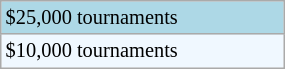<table class="wikitable" style="font-size:85%;" width=15%>
<tr style="background:lightblue;">
<td>$25,000 tournaments</td>
</tr>
<tr style="background:#f0f8ff;">
<td>$10,000 tournaments</td>
</tr>
</table>
